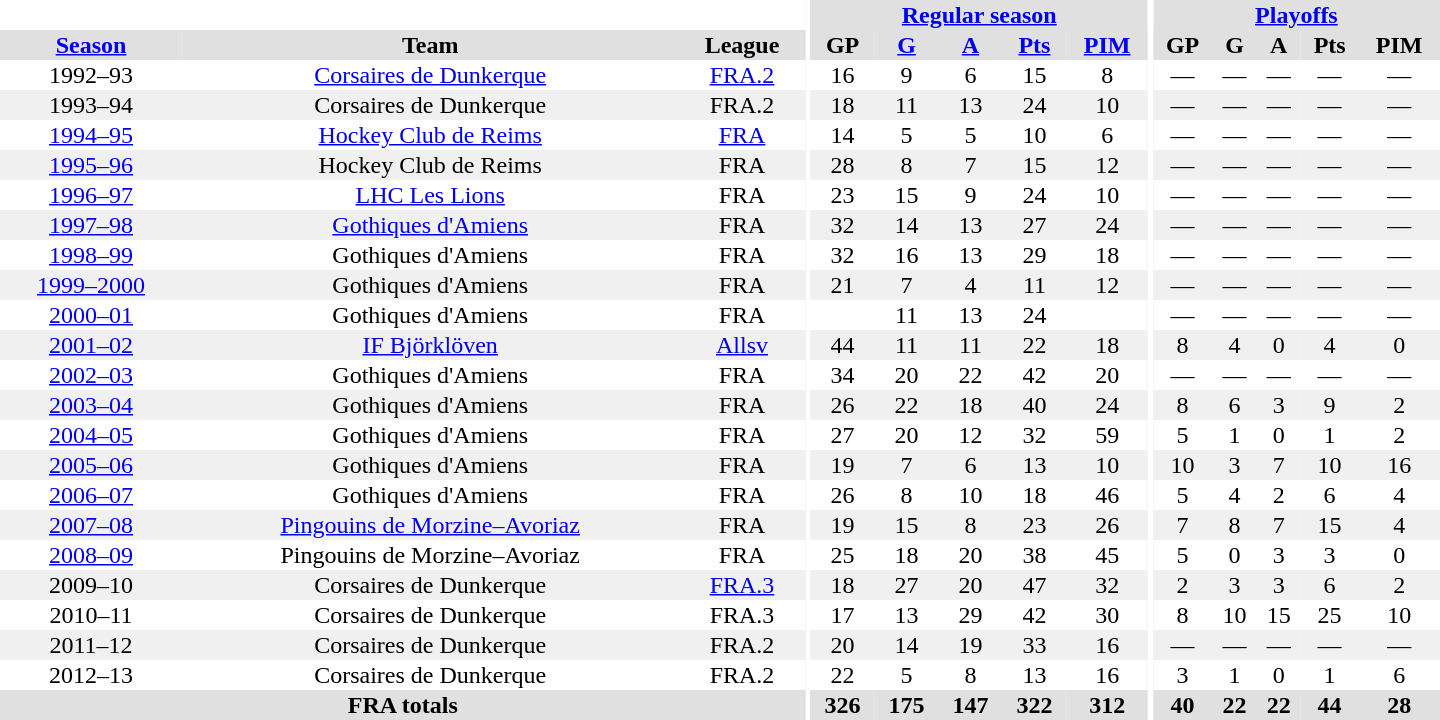<table border="0" cellpadding="1" cellspacing="0" style="text-align:center; width:60em">
<tr bgcolor="#e0e0e0">
<th colspan="3" bgcolor="#ffffff"></th>
<th rowspan="99" bgcolor="#ffffff"></th>
<th colspan="5"><a href='#'>Regular season</a></th>
<th rowspan="99" bgcolor="#ffffff"></th>
<th colspan="5"><a href='#'>Playoffs</a></th>
</tr>
<tr bgcolor="#e0e0e0">
<th><a href='#'>Season</a></th>
<th>Team</th>
<th>League</th>
<th>GP</th>
<th><a href='#'>G</a></th>
<th><a href='#'>A</a></th>
<th><a href='#'>Pts</a></th>
<th><a href='#'>PIM</a></th>
<th>GP</th>
<th>G</th>
<th>A</th>
<th>Pts</th>
<th>PIM</th>
</tr>
<tr>
<td>1992–93</td>
<td><a href='#'>Corsaires de Dunkerque</a></td>
<td><a href='#'>FRA.2</a></td>
<td>16</td>
<td>9</td>
<td>6</td>
<td>15</td>
<td>8</td>
<td>—</td>
<td>—</td>
<td>—</td>
<td>—</td>
<td>—</td>
</tr>
<tr bgcolor="#f0f0f0">
<td>1993–94</td>
<td>Corsaires de Dunkerque</td>
<td>FRA.2</td>
<td>18</td>
<td>11</td>
<td>13</td>
<td>24</td>
<td>10</td>
<td>—</td>
<td>—</td>
<td>—</td>
<td>—</td>
<td>—</td>
</tr>
<tr>
<td><a href='#'>1994–95</a></td>
<td><a href='#'>Hockey Club de Reims</a></td>
<td><a href='#'>FRA</a></td>
<td>14</td>
<td>5</td>
<td>5</td>
<td>10</td>
<td>6</td>
<td>—</td>
<td>—</td>
<td>—</td>
<td>—</td>
<td>—</td>
</tr>
<tr bgcolor="#f0f0f0">
<td><a href='#'>1995–96</a></td>
<td>Hockey Club de Reims</td>
<td>FRA</td>
<td>28</td>
<td>8</td>
<td>7</td>
<td>15</td>
<td>12</td>
<td>—</td>
<td>—</td>
<td>—</td>
<td>—</td>
<td>—</td>
</tr>
<tr>
<td><a href='#'>1996–97</a></td>
<td><a href='#'>LHC Les Lions</a></td>
<td>FRA</td>
<td>23</td>
<td>15</td>
<td>9</td>
<td>24</td>
<td>10</td>
<td>—</td>
<td>—</td>
<td>—</td>
<td>—</td>
<td>—</td>
</tr>
<tr bgcolor="#f0f0f0">
<td><a href='#'>1997–98</a></td>
<td><a href='#'>Gothiques d'Amiens</a></td>
<td>FRA</td>
<td>32</td>
<td>14</td>
<td>13</td>
<td>27</td>
<td>24</td>
<td>—</td>
<td>—</td>
<td>—</td>
<td>—</td>
<td>—</td>
</tr>
<tr>
<td><a href='#'>1998–99</a></td>
<td>Gothiques d'Amiens</td>
<td>FRA</td>
<td>32</td>
<td>16</td>
<td>13</td>
<td>29</td>
<td>18</td>
<td>—</td>
<td>—</td>
<td>—</td>
<td>—</td>
<td>—</td>
</tr>
<tr bgcolor="#f0f0f0">
<td><a href='#'>1999–2000</a></td>
<td>Gothiques d'Amiens</td>
<td>FRA</td>
<td>21</td>
<td>7</td>
<td>4</td>
<td>11</td>
<td>12</td>
<td>—</td>
<td>—</td>
<td>—</td>
<td>—</td>
<td>—</td>
</tr>
<tr>
<td><a href='#'>2000–01</a></td>
<td>Gothiques d'Amiens</td>
<td>FRA</td>
<td></td>
<td>11</td>
<td>13</td>
<td>24</td>
<td></td>
<td>—</td>
<td>—</td>
<td>—</td>
<td>—</td>
<td>—</td>
</tr>
<tr bgcolor="#f0f0f0">
<td><a href='#'>2001–02</a></td>
<td><a href='#'>IF Björklöven</a></td>
<td><a href='#'>Allsv</a></td>
<td>44</td>
<td>11</td>
<td>11</td>
<td>22</td>
<td>18</td>
<td>8</td>
<td>4</td>
<td>0</td>
<td>4</td>
<td>0</td>
</tr>
<tr>
<td><a href='#'>2002–03</a></td>
<td>Gothiques d'Amiens</td>
<td>FRA</td>
<td>34</td>
<td>20</td>
<td>22</td>
<td>42</td>
<td>20</td>
<td>—</td>
<td>—</td>
<td>—</td>
<td>—</td>
<td>—</td>
</tr>
<tr bgcolor="#f0f0f0">
<td><a href='#'>2003–04</a></td>
<td>Gothiques d'Amiens</td>
<td>FRA</td>
<td>26</td>
<td>22</td>
<td>18</td>
<td>40</td>
<td>24</td>
<td>8</td>
<td>6</td>
<td>3</td>
<td>9</td>
<td>2</td>
</tr>
<tr>
<td><a href='#'>2004–05</a></td>
<td>Gothiques d'Amiens</td>
<td>FRA</td>
<td>27</td>
<td>20</td>
<td>12</td>
<td>32</td>
<td>59</td>
<td>5</td>
<td>1</td>
<td>0</td>
<td>1</td>
<td>2</td>
</tr>
<tr bgcolor="#f0f0f0">
<td><a href='#'>2005–06</a></td>
<td>Gothiques d'Amiens</td>
<td>FRA</td>
<td>19</td>
<td>7</td>
<td>6</td>
<td>13</td>
<td>10</td>
<td>10</td>
<td>3</td>
<td>7</td>
<td>10</td>
<td>16</td>
</tr>
<tr>
<td><a href='#'>2006–07</a></td>
<td>Gothiques d'Amiens</td>
<td>FRA</td>
<td>26</td>
<td>8</td>
<td>10</td>
<td>18</td>
<td>46</td>
<td>5</td>
<td>4</td>
<td>2</td>
<td>6</td>
<td>4</td>
</tr>
<tr bgcolor="#f0f0f0">
<td><a href='#'>2007–08</a></td>
<td><a href='#'>Pingouins de Morzine–Avoriaz</a></td>
<td>FRA</td>
<td>19</td>
<td>15</td>
<td>8</td>
<td>23</td>
<td>26</td>
<td>7</td>
<td>8</td>
<td>7</td>
<td>15</td>
<td>4</td>
</tr>
<tr>
<td><a href='#'>2008–09</a></td>
<td>Pingouins de Morzine–Avoriaz</td>
<td>FRA</td>
<td>25</td>
<td>18</td>
<td>20</td>
<td>38</td>
<td>45</td>
<td>5</td>
<td>0</td>
<td>3</td>
<td>3</td>
<td>0</td>
</tr>
<tr bgcolor="#f0f0f0">
<td>2009–10</td>
<td>Corsaires de Dunkerque</td>
<td><a href='#'>FRA.3</a></td>
<td>18</td>
<td>27</td>
<td>20</td>
<td>47</td>
<td>32</td>
<td>2</td>
<td>3</td>
<td>3</td>
<td>6</td>
<td>2</td>
</tr>
<tr>
<td>2010–11</td>
<td>Corsaires de Dunkerque</td>
<td>FRA.3</td>
<td>17</td>
<td>13</td>
<td>29</td>
<td>42</td>
<td>30</td>
<td>8</td>
<td>10</td>
<td>15</td>
<td>25</td>
<td>10</td>
</tr>
<tr bgcolor="#f0f0f0">
<td>2011–12</td>
<td>Corsaires de Dunkerque</td>
<td>FRA.2</td>
<td>20</td>
<td>14</td>
<td>19</td>
<td>33</td>
<td>16</td>
<td>—</td>
<td>—</td>
<td>—</td>
<td>—</td>
<td>—</td>
</tr>
<tr>
<td>2012–13</td>
<td>Corsaires de Dunkerque</td>
<td>FRA.2</td>
<td>22</td>
<td>5</td>
<td>8</td>
<td>13</td>
<td>16</td>
<td>3</td>
<td>1</td>
<td>0</td>
<td>1</td>
<td>6</td>
</tr>
<tr bgcolor="#e0e0e0">
<th colspan="3">FRA totals</th>
<th>326</th>
<th>175</th>
<th>147</th>
<th>322</th>
<th>312</th>
<th>40</th>
<th>22</th>
<th>22</th>
<th>44</th>
<th>28</th>
</tr>
</table>
